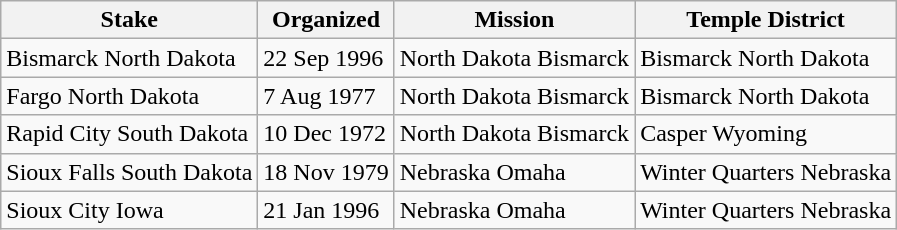<table class="wikitable sortable">
<tr>
<th>Stake</th>
<th data-sort-type=date>Organized</th>
<th>Mission</th>
<th>Temple District</th>
</tr>
<tr>
<td>Bismarck North Dakota</td>
<td>22 Sep 1996</td>
<td>North Dakota Bismarck</td>
<td>Bismarck North Dakota</td>
</tr>
<tr>
<td>Fargo North Dakota</td>
<td>7 Aug 1977</td>
<td>North Dakota Bismarck</td>
<td>Bismarck North Dakota</td>
</tr>
<tr>
<td>Rapid City South Dakota</td>
<td>10 Dec 1972</td>
<td>North Dakota Bismarck</td>
<td>Casper Wyoming</td>
</tr>
<tr>
<td>Sioux Falls South Dakota</td>
<td>18 Nov 1979</td>
<td>Nebraska Omaha</td>
<td>Winter Quarters Nebraska</td>
</tr>
<tr>
<td>Sioux City Iowa</td>
<td>21 Jan 1996</td>
<td>Nebraska Omaha</td>
<td>Winter Quarters Nebraska</td>
</tr>
</table>
